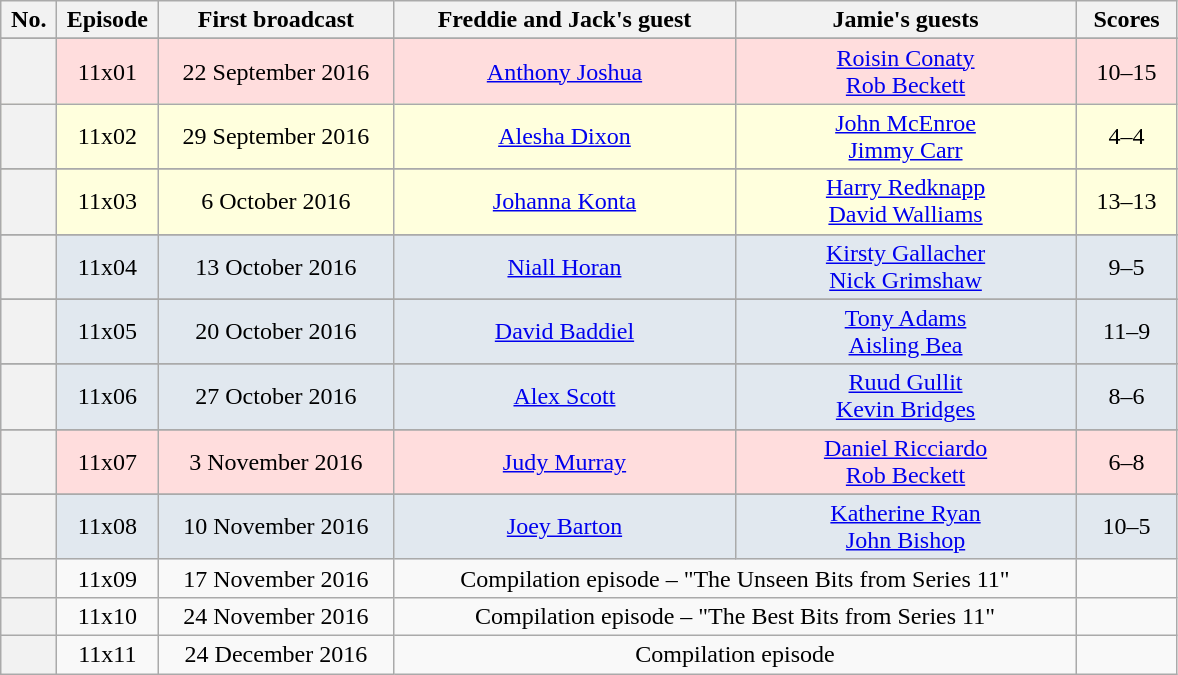<table class="wikitable plainrowheaders"  style="text-align:center;">
<tr>
<th scope"col" style="width:30px;">No.</th>
<th scope"col" style="width:60px;">Episode</th>
<th scope"col" style="width:150px;">First broadcast</th>
<th scope"col" style="width:220px;">Freddie and Jack's guest</th>
<th scope"col" style="width:220px;">Jamie's guests</th>
<th scope"col" style="width:60px;">Scores</th>
</tr>
<tr>
</tr>
<tr style="background:#fdd;">
<th scope="row"></th>
<td>11x01</td>
<td>22 September 2016</td>
<td><a href='#'>Anthony Joshua</a></td>
<td><a href='#'>Roisin Conaty</a><br><a href='#'>Rob Beckett</a></td>
<td>10–15</td>
</tr>
<tr style="background:#ffffdd">
<th scope="row"></th>
<td>11x02</td>
<td>29 September 2016</td>
<td><a href='#'>Alesha Dixon</a></td>
<td><a href='#'>John McEnroe</a><br><a href='#'>Jimmy Carr</a></td>
<td>4–4</td>
</tr>
<tr>
</tr>
<tr style="background:#ffffdd">
<th scope="row"></th>
<td>11x03</td>
<td>6 October 2016</td>
<td><a href='#'>Johanna Konta</a></td>
<td><a href='#'>Harry Redknapp</a><br><a href='#'>David Walliams</a></td>
<td>13–13</td>
</tr>
<tr>
</tr>
<tr style="background:#e1e8ef">
<th scope="row"></th>
<td>11x04</td>
<td>13 October 2016</td>
<td><a href='#'>Niall Horan</a></td>
<td><a href='#'>Kirsty Gallacher</a><br><a href='#'>Nick Grimshaw</a></td>
<td>9–5</td>
</tr>
<tr>
</tr>
<tr style="background:#e1e8ef">
<th scope="row"></th>
<td>11x05</td>
<td>20 October 2016</td>
<td><a href='#'>David Baddiel</a></td>
<td><a href='#'>Tony Adams</a><br><a href='#'>Aisling Bea</a></td>
<td>11–9</td>
</tr>
<tr>
</tr>
<tr style="background:#e1e8ef">
<th scope="row"></th>
<td>11x06</td>
<td>27 October 2016</td>
<td><a href='#'>Alex Scott</a></td>
<td><a href='#'>Ruud Gullit</a><br><a href='#'>Kevin Bridges</a></td>
<td>8–6</td>
</tr>
<tr>
</tr>
<tr style="background:#fdd;">
<th scope="row"></th>
<td>11x07</td>
<td>3 November 2016</td>
<td><a href='#'>Judy Murray</a></td>
<td><a href='#'>Daniel Ricciardo</a><br><a href='#'>Rob Beckett</a></td>
<td>6–8</td>
</tr>
<tr>
</tr>
<tr style="background:#e1e8ef">
<th scope="row"></th>
<td>11x08</td>
<td>10 November 2016</td>
<td><a href='#'>Joey Barton</a></td>
<td><a href='#'>Katherine Ryan</a><br><a href='#'>John Bishop</a></td>
<td>10–5</td>
</tr>
<tr>
<th scope="row"></th>
<td>11x09</td>
<td>17 November 2016</td>
<td colspan="2">Compilation episode – "The Unseen Bits from Series 11"</td>
<td></td>
</tr>
<tr>
<th scope="row"></th>
<td>11x10</td>
<td>24 November 2016</td>
<td colspan="2">Compilation episode – "The Best Bits from Series 11"</td>
<td></td>
</tr>
<tr>
<th scope="row"></th>
<td>11x11</td>
<td>24 December 2016</td>
<td colspan="2">Compilation episode</td>
<td></td>
</tr>
</table>
